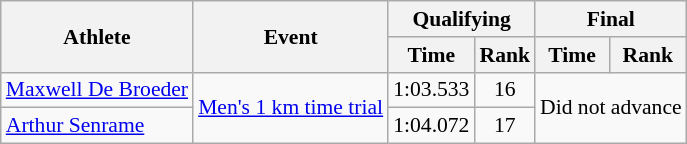<table class="wikitable" style="font-size:90%">
<tr>
<th rowspan=2>Athlete</th>
<th rowspan=2>Event</th>
<th colspan=2>Qualifying</th>
<th colspan=2>Final</th>
</tr>
<tr>
<th>Time</th>
<th>Rank</th>
<th>Time</th>
<th>Rank</th>
</tr>
<tr align=center>
<td align=left><a href='#'>Maxwell De Broeder</a></td>
<td align=left rowspan=2><a href='#'>Men's 1 km time trial</a></td>
<td>1:03.533</td>
<td>16</td>
<td colspan=2 rowspan=2>Did not advance</td>
</tr>
<tr align=center>
<td align=left><a href='#'>Arthur Senrame</a></td>
<td>1:04.072</td>
<td>17</td>
</tr>
</table>
